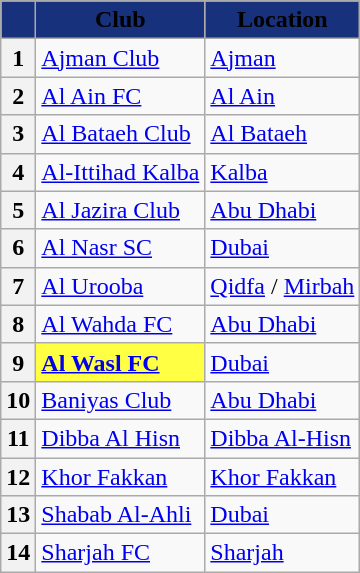<table class="wikitable sortable" style="text-align:left">
<tr>
<th style="background:#17317c;"></th>
<th style="background:#17317c;"><span>Club</span></th>
<th style="background:#17317c;"><span>Location</span></th>
</tr>
<tr>
<th>1</th>
<td><a href='#'>Ajman Club</a></td>
<td><a href='#'>Ajman</a></td>
</tr>
<tr>
<th>2</th>
<td><a href='#'>Al Ain FC</a></td>
<td><a href='#'>Al Ain</a></td>
</tr>
<tr>
<th>3</th>
<td><a href='#'>Al Bataeh Club</a></td>
<td><a href='#'>Al Bataeh</a></td>
</tr>
<tr>
<th>4</th>
<td><a href='#'>Al-Ittihad Kalba</a></td>
<td><a href='#'>Kalba</a></td>
</tr>
<tr>
<th>5</th>
<td><a href='#'>Al Jazira Club</a></td>
<td><a href='#'>Abu Dhabi</a></td>
</tr>
<tr>
<th>6</th>
<td><a href='#'>Al Nasr SC</a></td>
<td><a href='#'>Dubai</a></td>
</tr>
<tr>
<th>7</th>
<td><a href='#'>Al Urooba</a></td>
<td><a href='#'>Qidfa</a> / <a href='#'>Mirbah</a></td>
</tr>
<tr>
<th>8</th>
<td><a href='#'>Al Wahda FC</a></td>
<td><a href='#'>Abu Dhabi</a></td>
</tr>
<tr>
<th>9</th>
<td bgcolor=#ffff44><strong><a href='#'>Al Wasl FC</a></strong></td>
<td><a href='#'>Dubai</a></td>
</tr>
<tr>
<th>10</th>
<td><a href='#'>Baniyas Club</a></td>
<td><a href='#'>Abu Dhabi</a></td>
</tr>
<tr>
<th>11</th>
<td><a href='#'>Dibba Al Hisn</a></td>
<td><a href='#'>Dibba Al-Hisn</a></td>
</tr>
<tr>
<th>12</th>
<td><a href='#'>Khor Fakkan</a></td>
<td><a href='#'>Khor Fakkan</a></td>
</tr>
<tr>
<th>13</th>
<td><a href='#'>Shabab Al-Ahli</a></td>
<td><a href='#'>Dubai</a></td>
</tr>
<tr>
<th>14</th>
<td><a href='#'>Sharjah FC</a></td>
<td><a href='#'>Sharjah</a></td>
</tr>
</table>
